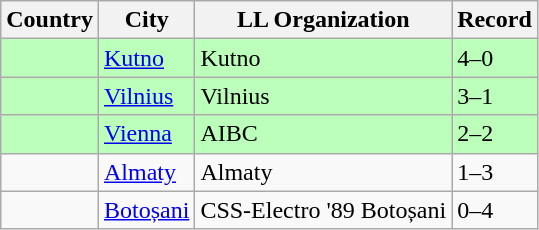<table class="wikitable">
<tr>
<th>Country</th>
<th>City</th>
<th>LL Organization</th>
<th>Record</th>
</tr>
<tr bgcolor=#bbffbb>
<td><strong></strong></td>
<td><a href='#'>Kutno</a></td>
<td>Kutno</td>
<td>4–0</td>
</tr>
<tr bgcolor=#bbffbb>
<td><strong></strong></td>
<td><a href='#'>Vilnius</a></td>
<td>Vilnius</td>
<td>3–1</td>
</tr>
<tr bgcolor=#bbffbb>
<td><strong></strong></td>
<td><a href='#'>Vienna</a></td>
<td>AIBC</td>
<td>2–2</td>
</tr>
<tr>
<td><strong></strong></td>
<td><a href='#'>Almaty</a></td>
<td>Almaty</td>
<td>1–3</td>
</tr>
<tr>
<td><strong></strong></td>
<td><a href='#'>Botoșani</a></td>
<td>CSS-Electro '89 Botoșani</td>
<td>0–4</td>
</tr>
</table>
